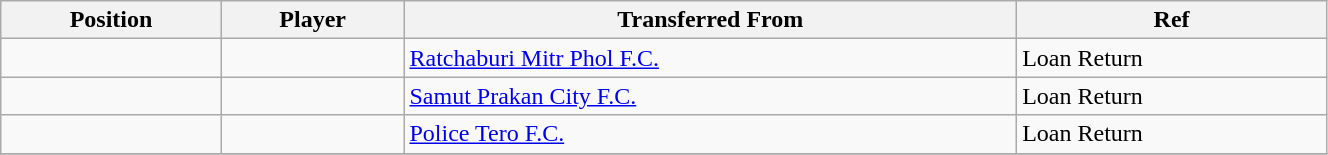<table class="wikitable sortable" style="width:70%; text-align:center; font-size:100%; text-align:left;">
<tr>
<th><strong>Position</strong></th>
<th><strong>Player</strong></th>
<th><strong>Transferred From</strong></th>
<th><strong>Ref</strong></th>
</tr>
<tr>
<td></td>
<td></td>
<td> <a href='#'>Ratchaburi Mitr Phol F.C.</a></td>
<td>Loan Return</td>
</tr>
<tr>
<td></td>
<td></td>
<td> <a href='#'>Samut Prakan City F.C.</a></td>
<td>Loan Return</td>
</tr>
<tr>
<td></td>
<td></td>
<td> <a href='#'>Police Tero F.C.</a></td>
<td>Loan Return</td>
</tr>
<tr>
</tr>
</table>
